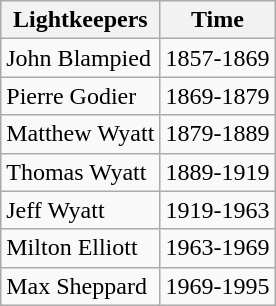<table class="wikitable">
<tr>
<th>Lightkeepers</th>
<th>Time</th>
</tr>
<tr>
<td>John Blampied</td>
<td>1857-1869</td>
</tr>
<tr>
<td>Pierre Godier</td>
<td>1869-1879</td>
</tr>
<tr>
<td>Matthew Wyatt</td>
<td>1879-1889</td>
</tr>
<tr>
<td>Thomas Wyatt</td>
<td>1889-1919</td>
</tr>
<tr>
<td>Jeff Wyatt</td>
<td>1919-1963</td>
</tr>
<tr>
<td>Milton Elliott</td>
<td>1963-1969</td>
</tr>
<tr>
<td>Max Sheppard</td>
<td>1969-1995</td>
</tr>
</table>
